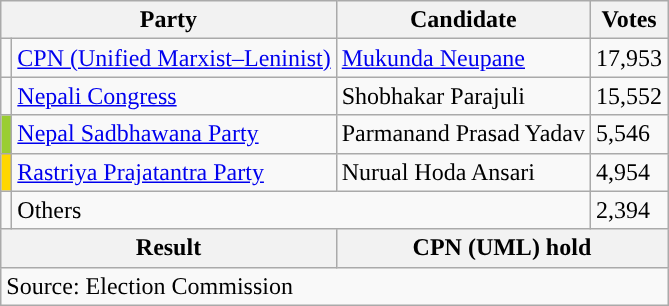<table class="wikitable">
<tr>
<th colspan="2">Party</th>
<th>Candidate</th>
<th>Votes</th>
</tr>
<tr>
<td style="background-color:"></td>
<td><a href='#'>CPN (Unified Marxist–Leninist)</a></td>
<td><a href='#'>Mukunda Neupane</a></td>
<td>17,953</td>
</tr>
<tr>
<td style="background-color:"></td>
<td><a href='#'>Nepali Congress</a></td>
<td>Shobhakar Parajuli</td>
<td>15,552</td>
</tr>
<tr>
<td style="background-color:yellowgreen"></td>
<td><a href='#'>Nepal Sadbhawana Party</a></td>
<td>Parmanand Prasad Yadav</td>
<td>5,546</td>
</tr>
<tr>
<td style="background-color:gold"></td>
<td><a href='#'>Rastriya Prajatantra Party</a></td>
<td>Nurual Hoda Ansari</td>
<td>4,954</td>
</tr>
<tr>
<td></td>
<td colspan="2">Others</td>
<td>2,394</td>
</tr>
<tr>
<th colspan="2">Result</th>
<th colspan="2">CPN (UML) hold</th>
</tr>
<tr>
<td colspan="4">Source: Election Commission</td>
</tr>
</table>
